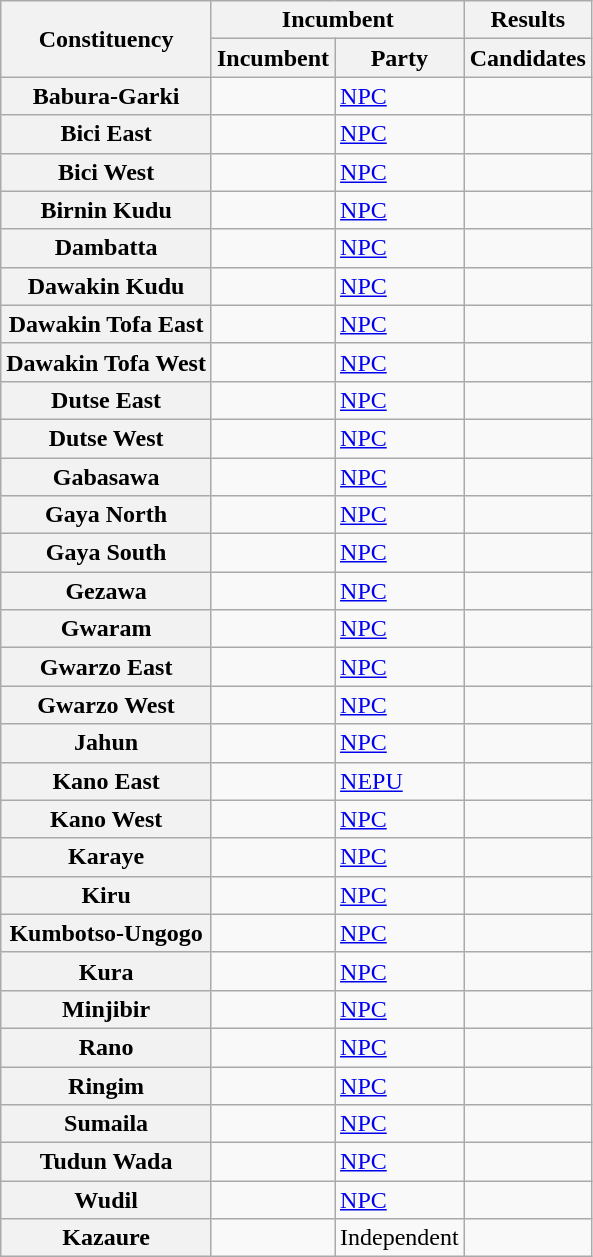<table class="wikitable sortable">
<tr>
<th rowspan="2">Constituency</th>
<th colspan="2">Incumbent</th>
<th>Results</th>
</tr>
<tr valign="bottom">
<th>Incumbent</th>
<th>Party</th>
<th>Candidates</th>
</tr>
<tr>
<th>Babura-Garki</th>
<td></td>
<td><a href='#'>NPC</a></td>
<td nowrap=""></td>
</tr>
<tr>
<th>Bici East</th>
<td></td>
<td><a href='#'>NPC</a></td>
<td nowrap=""></td>
</tr>
<tr>
<th>Bici West</th>
<td></td>
<td><a href='#'>NPC</a></td>
<td nowrap=""></td>
</tr>
<tr>
<th>Birnin Kudu</th>
<td></td>
<td><a href='#'>NPC</a></td>
<td nowrap=""></td>
</tr>
<tr>
<th>Dambatta</th>
<td></td>
<td><a href='#'>NPC</a></td>
<td nowrap=""></td>
</tr>
<tr>
<th>Dawakin Kudu</th>
<td></td>
<td><a href='#'>NPC</a></td>
<td nowrap=""></td>
</tr>
<tr>
<th>Dawakin Tofa East</th>
<td></td>
<td><a href='#'>NPC</a></td>
<td nowrap=""></td>
</tr>
<tr>
<th>Dawakin Tofa West</th>
<td></td>
<td><a href='#'>NPC</a></td>
<td nowrap=""></td>
</tr>
<tr>
<th>Dutse East</th>
<td></td>
<td><a href='#'>NPC</a></td>
<td nowrap=""></td>
</tr>
<tr>
<th>Dutse West</th>
<td></td>
<td><a href='#'>NPC</a></td>
<td nowrap=""></td>
</tr>
<tr>
<th>Gabasawa</th>
<td></td>
<td><a href='#'>NPC</a></td>
<td nowrap=""></td>
</tr>
<tr>
<th>Gaya North</th>
<td></td>
<td><a href='#'>NPC</a></td>
<td nowrap=""></td>
</tr>
<tr>
<th>Gaya South</th>
<td></td>
<td><a href='#'>NPC</a></td>
<td nowrap=""></td>
</tr>
<tr>
<th>Gezawa</th>
<td></td>
<td><a href='#'>NPC</a></td>
<td nowrap=""></td>
</tr>
<tr>
<th>Gwaram</th>
<td></td>
<td><a href='#'>NPC</a></td>
<td nowrap=""></td>
</tr>
<tr>
<th>Gwarzo East</th>
<td></td>
<td><a href='#'>NPC</a></td>
<td nowrap=""></td>
</tr>
<tr>
<th>Gwarzo West</th>
<td></td>
<td><a href='#'>NPC</a></td>
<td nowrap=""></td>
</tr>
<tr>
<th>Jahun</th>
<td></td>
<td><a href='#'>NPC</a></td>
<td nowrap=""></td>
</tr>
<tr>
<th>Kano East</th>
<td></td>
<td><a href='#'>NEPU</a></td>
<td nowrap=""></td>
</tr>
<tr>
<th>Kano West</th>
<td></td>
<td><a href='#'>NPC</a></td>
<td nowrap=""></td>
</tr>
<tr>
<th>Karaye</th>
<td></td>
<td><a href='#'>NPC</a></td>
<td nowrap=""></td>
</tr>
<tr>
<th>Kiru</th>
<td></td>
<td><a href='#'>NPC</a></td>
<td nowrap=""></td>
</tr>
<tr>
<th>Kumbotso-Ungogo</th>
<td></td>
<td><a href='#'>NPC</a></td>
<td nowrap=""></td>
</tr>
<tr>
<th>Kura</th>
<td></td>
<td><a href='#'>NPC</a></td>
<td nowrap=""></td>
</tr>
<tr>
<th>Minjibir</th>
<td></td>
<td><a href='#'>NPC</a></td>
<td nowrap=""></td>
</tr>
<tr>
<th>Rano</th>
<td></td>
<td><a href='#'>NPC</a></td>
<td nowrap=""></td>
</tr>
<tr>
<th>Ringim</th>
<td></td>
<td><a href='#'>NPC</a></td>
<td nowrap=""></td>
</tr>
<tr>
<th>Sumaila</th>
<td></td>
<td><a href='#'>NPC</a></td>
<td nowrap=""></td>
</tr>
<tr>
<th>Tudun Wada</th>
<td></td>
<td><a href='#'>NPC</a></td>
<td nowrap=""></td>
</tr>
<tr>
<th>Wudil</th>
<td></td>
<td><a href='#'>NPC</a></td>
<td nowrap=""></td>
</tr>
<tr>
<th>Kazaure</th>
<td></td>
<td>Independent</td>
<td nowrap=""></td>
</tr>
</table>
